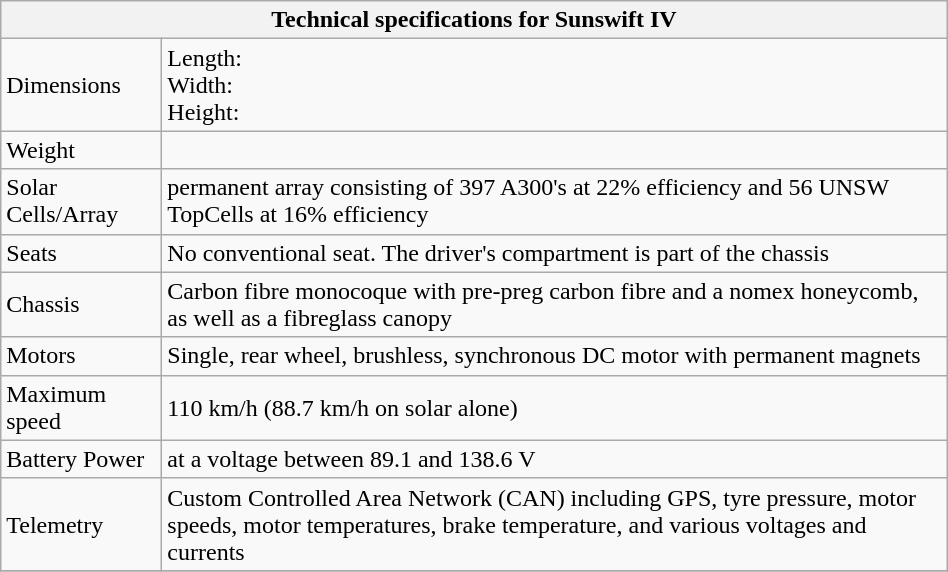<table class="wikitable" style="width: 50%">
<tr>
<th colspan="2">Technical specifications for Sunswift IV</th>
</tr>
<tr>
<td width="100pt">Dimensions</td>
<td>Length: <br>Width: <br>Height: </td>
</tr>
<tr>
<td>Weight</td>
<td></td>
</tr>
<tr>
<td>Solar Cells/Array</td>
<td> permanent array consisting of 397 A300's at 22% efficiency and 56 UNSW TopCells at 16% efficiency</td>
</tr>
<tr>
<td>Seats</td>
<td>No conventional seat. The driver's compartment is part of the chassis</td>
</tr>
<tr>
<td>Chassis</td>
<td>Carbon fibre monocoque with pre-preg carbon fibre and a nomex honeycomb, as well as a fibreglass canopy</td>
</tr>
<tr>
<td>Motors</td>
<td>Single, rear wheel, brushless, synchronous DC motor with permanent magnets</td>
</tr>
<tr>
<td>Maximum speed</td>
<td>110 km/h (88.7 km/h on solar alone)</td>
</tr>
<tr>
<td>Battery Power</td>
<td> at a voltage between 89.1 and 138.6 V</td>
</tr>
<tr>
<td>Telemetry</td>
<td>Custom Controlled Area Network (CAN) including GPS, tyre pressure, motor speeds, motor temperatures, brake temperature, and various voltages and currents</td>
</tr>
<tr>
</tr>
</table>
